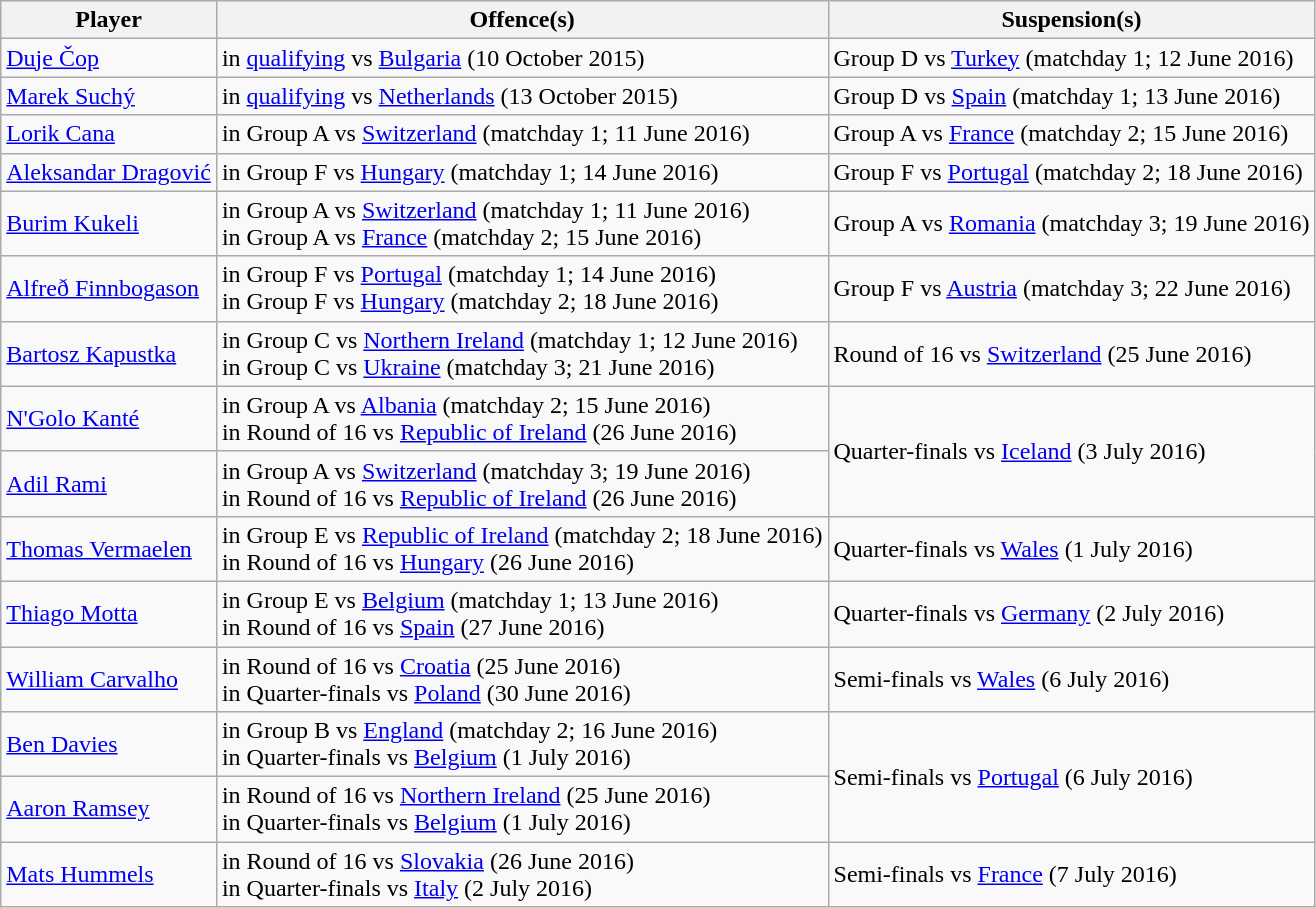<table class="wikitable sortable">
<tr>
<th>Player</th>
<th>Offence(s)</th>
<th>Suspension(s)</th>
</tr>
<tr>
<td> <a href='#'>Duje Čop</a></td>
<td> in <a href='#'>qualifying</a> vs <a href='#'>Bulgaria</a> (10 October 2015)</td>
<td>Group D vs <a href='#'>Turkey</a> (matchday 1; 12 June 2016)</td>
</tr>
<tr>
<td> <a href='#'>Marek Suchý</a></td>
<td> in <a href='#'>qualifying</a> vs <a href='#'>Netherlands</a> (13 October 2015)</td>
<td>Group D vs <a href='#'>Spain</a> (matchday 1; 13 June 2016)</td>
</tr>
<tr>
<td> <a href='#'>Lorik Cana</a></td>
<td> in Group A vs <a href='#'>Switzerland</a> (matchday 1; 11 June 2016)</td>
<td>Group A vs <a href='#'>France</a> (matchday 2; 15 June 2016)</td>
</tr>
<tr>
<td> <a href='#'>Aleksandar Dragović</a></td>
<td> in Group F vs <a href='#'>Hungary</a> (matchday 1; 14 June 2016)</td>
<td>Group F vs <a href='#'>Portugal</a> (matchday 2; 18 June 2016)</td>
</tr>
<tr>
<td> <a href='#'>Burim Kukeli</a></td>
<td> in Group A vs <a href='#'>Switzerland</a> (matchday 1; 11 June 2016)<br> in Group A vs <a href='#'>France</a> (matchday 2; 15 June 2016)</td>
<td>Group A vs <a href='#'>Romania</a> (matchday 3; 19 June 2016)</td>
</tr>
<tr>
<td> <a href='#'>Alfreð Finnbogason</a></td>
<td> in Group F vs <a href='#'>Portugal</a> (matchday 1; 14 June 2016)<br> in Group F vs <a href='#'>Hungary</a> (matchday 2; 18 June 2016)</td>
<td>Group F vs <a href='#'>Austria</a> (matchday 3; 22 June 2016)</td>
</tr>
<tr>
<td> <a href='#'>Bartosz Kapustka</a></td>
<td> in Group C vs <a href='#'>Northern Ireland</a> (matchday 1; 12 June 2016)<br> in Group C vs <a href='#'>Ukraine</a> (matchday 3; 21 June 2016)</td>
<td>Round of 16 vs <a href='#'>Switzerland</a> (25 June 2016)</td>
</tr>
<tr>
<td> <a href='#'>N'Golo Kanté</a></td>
<td> in Group A vs <a href='#'>Albania</a> (matchday 2; 15 June 2016)<br> in Round of 16 vs <a href='#'>Republic of Ireland</a> (26 June 2016)</td>
<td rowspan="2">Quarter-finals vs <a href='#'>Iceland</a> (3 July 2016)</td>
</tr>
<tr>
<td> <a href='#'>Adil Rami</a></td>
<td> in Group A vs <a href='#'>Switzerland</a> (matchday 3; 19 June 2016)<br> in Round of 16 vs <a href='#'>Republic of Ireland</a> (26 June 2016)</td>
</tr>
<tr>
<td> <a href='#'>Thomas Vermaelen</a></td>
<td> in Group E vs <a href='#'>Republic of Ireland</a> (matchday 2; 18 June 2016)<br> in Round of 16 vs <a href='#'>Hungary</a> (26 June 2016)</td>
<td>Quarter-finals vs <a href='#'>Wales</a> (1 July 2016)</td>
</tr>
<tr>
<td> <a href='#'>Thiago Motta</a></td>
<td> in Group E vs <a href='#'>Belgium</a> (matchday 1; 13 June 2016)<br> in Round of 16 vs <a href='#'>Spain</a> (27 June 2016)</td>
<td>Quarter-finals vs <a href='#'>Germany</a> (2 July 2016)</td>
</tr>
<tr>
<td> <a href='#'>William Carvalho</a></td>
<td> in Round of 16 vs <a href='#'>Croatia</a> (25 June 2016)<br> in Quarter-finals vs <a href='#'>Poland</a> (30 June 2016)</td>
<td>Semi-finals vs <a href='#'>Wales</a> (6 July 2016)</td>
</tr>
<tr>
<td> <a href='#'>Ben Davies</a></td>
<td> in Group B vs <a href='#'>England</a> (matchday 2; 16 June 2016)<br> in Quarter-finals vs <a href='#'>Belgium</a> (1 July 2016)</td>
<td rowspan="2">Semi-finals vs <a href='#'>Portugal</a> (6 July 2016)</td>
</tr>
<tr>
<td> <a href='#'>Aaron Ramsey</a></td>
<td> in Round of 16 vs <a href='#'>Northern Ireland</a> (25 June 2016)<br> in Quarter-finals vs <a href='#'>Belgium</a> (1 July 2016)</td>
</tr>
<tr>
<td> <a href='#'>Mats Hummels</a></td>
<td> in Round of 16 vs <a href='#'>Slovakia</a> (26 June 2016)<br> in Quarter-finals vs <a href='#'>Italy</a> (2 July 2016)</td>
<td>Semi-finals vs <a href='#'>France</a> (7 July 2016)</td>
</tr>
</table>
